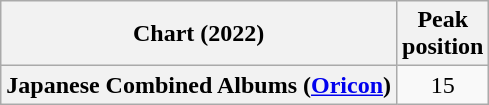<table class="wikitable plainrowheaders" style="text-align:center;">
<tr>
<th scope="col">Chart (2022)</th>
<th scope="col">Peak<br>position</th>
</tr>
<tr>
<th scope="row">Japanese Combined Albums (<a href='#'>Oricon</a>)</th>
<td>15</td>
</tr>
</table>
